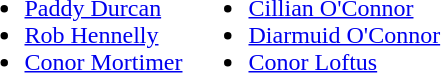<table>
<tr style="vertical-align:top">
<td><br><ul><li><a href='#'>Paddy Durcan</a></li><li><a href='#'>Rob Hennelly</a></li><li><a href='#'>Conor Mortimer</a></li></ul></td>
<td><br><ul><li><a href='#'>Cillian O'Connor</a></li><li><a href='#'>Diarmuid O'Connor</a></li><li><a href='#'>Conor Loftus</a></li></ul></td>
</tr>
</table>
